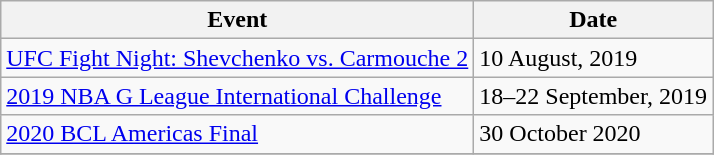<table class = "wikitable sortable">
<tr>
<th>Event</th>
<th>Date</th>
</tr>
<tr>
<td><a href='#'>UFC Fight Night: Shevchenko vs. Carmouche 2</a></td>
<td>10 August, 2019</td>
</tr>
<tr>
<td><a href='#'>2019 NBA G League International Challenge</a></td>
<td>18–22 September, 2019</td>
</tr>
<tr>
<td><a href='#'>2020 BCL Americas Final</a></td>
<td>30 October 2020</td>
</tr>
<tr>
</tr>
</table>
